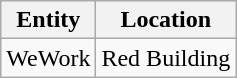<table class="wikitable">
<tr>
<th>Entity</th>
<th>Location</th>
</tr>
<tr>
<td>WeWork</td>
<td>Red Building</td>
</tr>
</table>
